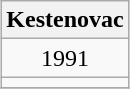<table class="wikitable" style="margin: 0.5em auto; text-align: center;">
<tr>
<th colspan="1">Kestenovac</th>
</tr>
<tr>
<td>1991</td>
</tr>
<tr>
<td></td>
</tr>
<tr>
</tr>
</table>
